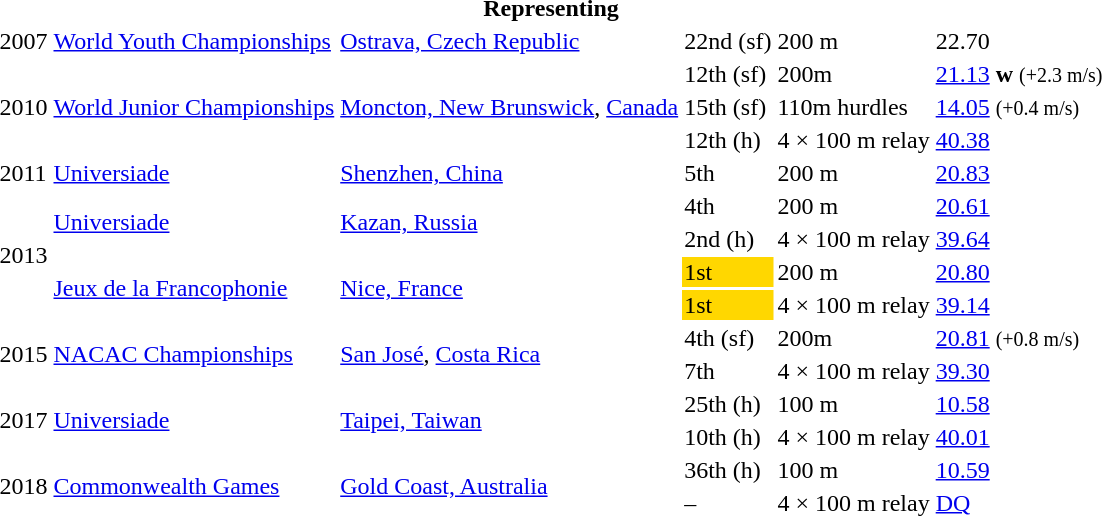<table>
<tr>
<th colspan="6">Representing </th>
</tr>
<tr>
<td>2007</td>
<td><a href='#'>World Youth Championships</a></td>
<td><a href='#'>Ostrava, Czech Republic</a></td>
<td>22nd (sf)</td>
<td>200 m</td>
<td>22.70</td>
</tr>
<tr>
<td rowspan=3>2010</td>
<td rowspan=3><a href='#'>World Junior Championships</a></td>
<td rowspan=3><a href='#'>Moncton, New Brunswick</a>, <a href='#'>Canada</a></td>
<td>12th (sf)</td>
<td>200m</td>
<td><a href='#'>21.13</a> <strong>w</strong> <small>(+2.3 m/s)</small></td>
</tr>
<tr>
<td>15th (sf)</td>
<td>110m hurdles</td>
<td><a href='#'>14.05</a> <small>(+0.4 m/s)</small></td>
</tr>
<tr>
<td>12th (h)</td>
<td>4 × 100 m relay</td>
<td><a href='#'>40.38</a></td>
</tr>
<tr>
<td>2011</td>
<td><a href='#'>Universiade</a></td>
<td><a href='#'>Shenzhen, China</a></td>
<td>5th</td>
<td>200 m</td>
<td><a href='#'>20.83</a></td>
</tr>
<tr>
<td rowspan=4>2013</td>
<td rowspan=2><a href='#'>Universiade</a></td>
<td rowspan=2><a href='#'>Kazan, Russia</a></td>
<td>4th</td>
<td>200 m</td>
<td><a href='#'>20.61</a></td>
</tr>
<tr>
<td>2nd (h)</td>
<td>4 × 100 m relay</td>
<td><a href='#'>39.64</a></td>
</tr>
<tr>
<td rowspan=2><a href='#'>Jeux de la Francophonie</a></td>
<td rowspan=2><a href='#'>Nice, France</a></td>
<td bgcolor=gold>1st</td>
<td>200 m</td>
<td><a href='#'>20.80</a></td>
</tr>
<tr>
<td bgcolor=gold>1st</td>
<td>4 × 100 m relay</td>
<td><a href='#'>39.14</a></td>
</tr>
<tr>
<td rowspan=2>2015</td>
<td rowspan=2><a href='#'>NACAC Championships</a></td>
<td rowspan=2><a href='#'>San José</a>, <a href='#'>Costa Rica</a></td>
<td>4th (sf)</td>
<td>200m</td>
<td><a href='#'>20.81</a> <small>(+0.8 m/s)</small></td>
</tr>
<tr>
<td>7th</td>
<td>4 × 100 m relay</td>
<td><a href='#'>39.30</a></td>
</tr>
<tr>
<td rowspan=2>2017</td>
<td rowspan=2><a href='#'>Universiade</a></td>
<td rowspan=2><a href='#'>Taipei, Taiwan</a></td>
<td>25th (h)</td>
<td>100 m</td>
<td><a href='#'>10.58</a></td>
</tr>
<tr>
<td>10th (h)</td>
<td>4 × 100 m relay</td>
<td><a href='#'>40.01</a></td>
</tr>
<tr>
<td rowspan=2>2018</td>
<td rowspan=2><a href='#'>Commonwealth Games</a></td>
<td rowspan=2><a href='#'>Gold Coast, Australia</a></td>
<td>36th (h)</td>
<td>100 m</td>
<td><a href='#'>10.59</a></td>
</tr>
<tr>
<td>–</td>
<td>4 × 100 m relay</td>
<td><a href='#'>DQ</a></td>
</tr>
</table>
